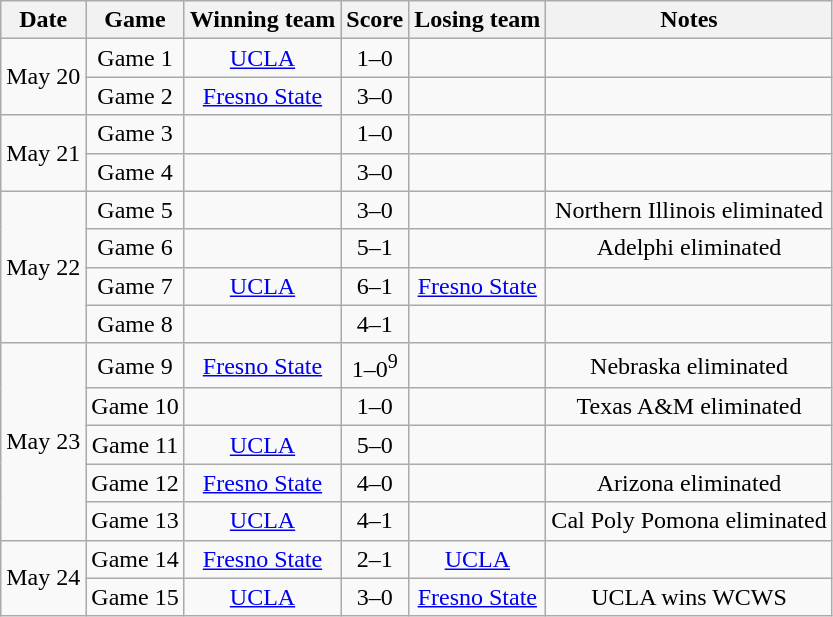<table class=wikitable>
<tr>
<th>Date</th>
<th>Game</th>
<th>Winning team</th>
<th>Score</th>
<th>Losing team</th>
<th>Notes</th>
</tr>
<tr align=center>
<td rowspan=2>May 20</td>
<td>Game 1</td>
<td><a href='#'>UCLA</a></td>
<td>1–0</td>
<td></td>
<td></td>
</tr>
<tr align=center>
<td>Game 2</td>
<td><a href='#'>Fresno State</a></td>
<td>3–0</td>
<td></td>
<td></td>
</tr>
<tr align=center>
<td rowspan=2>May 21</td>
<td>Game 3</td>
<td></td>
<td>1–0</td>
<td></td>
<td></td>
</tr>
<tr align=center>
<td>Game 4</td>
<td></td>
<td>3–0</td>
<td></td>
<td></td>
</tr>
<tr align=center>
<td rowspan=4>May 22</td>
<td>Game 5</td>
<td></td>
<td>3–0</td>
<td></td>
<td>Northern Illinois eliminated</td>
</tr>
<tr align=center>
<td>Game 6</td>
<td></td>
<td>5–1</td>
<td></td>
<td>Adelphi eliminated</td>
</tr>
<tr align=center>
<td>Game 7</td>
<td><a href='#'>UCLA</a></td>
<td>6–1</td>
<td><a href='#'>Fresno State</a></td>
<td></td>
</tr>
<tr align=center>
<td>Game 8</td>
<td></td>
<td>4–1</td>
<td></td>
<td></td>
</tr>
<tr align=center>
<td rowspan=5>May 23</td>
<td>Game 9</td>
<td><a href='#'>Fresno State</a></td>
<td>1–0<sup>9</sup></td>
<td></td>
<td>Nebraska eliminated</td>
</tr>
<tr align=center>
<td>Game 10</td>
<td></td>
<td>1–0</td>
<td></td>
<td>Texas A&M eliminated</td>
</tr>
<tr align=center>
<td>Game 11</td>
<td><a href='#'>UCLA</a></td>
<td>5–0</td>
<td></td>
<td></td>
</tr>
<tr align=center>
<td>Game 12</td>
<td><a href='#'>Fresno State</a></td>
<td>4–0</td>
<td></td>
<td>Arizona eliminated</td>
</tr>
<tr align=center>
<td>Game 13</td>
<td><a href='#'>UCLA</a></td>
<td>4–1</td>
<td></td>
<td>Cal Poly Pomona eliminated</td>
</tr>
<tr align=center>
<td rowspan=2>May 24</td>
<td>Game 14</td>
<td><a href='#'>Fresno State</a></td>
<td>2–1</td>
<td><a href='#'>UCLA</a></td>
<td></td>
</tr>
<tr align=center>
<td>Game 15</td>
<td><a href='#'>UCLA</a></td>
<td>3–0</td>
<td><a href='#'>Fresno State</a></td>
<td>UCLA wins WCWS</td>
</tr>
</table>
